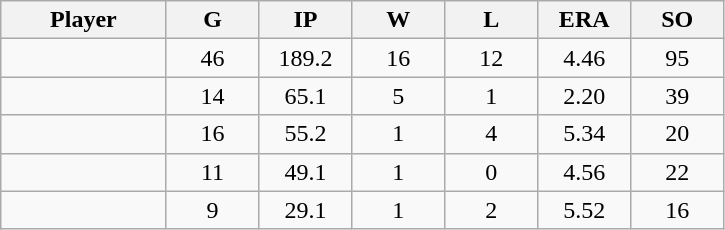<table class="wikitable sortable">
<tr>
<th bgcolor="#DDDDFF" width="16%">Player</th>
<th bgcolor="#DDDDFF" width="9%">G</th>
<th bgcolor="#DDDDFF" width="9%">IP</th>
<th bgcolor="#DDDDFF" width="9%">W</th>
<th bgcolor="#DDDDFF" width="9%">L</th>
<th bgcolor="#DDDDFF" width="9%">ERA</th>
<th bgcolor="#DDDDFF" width="9%">SO</th>
</tr>
<tr align="center">
<td></td>
<td>46</td>
<td>189.2</td>
<td>16</td>
<td>12</td>
<td>4.46</td>
<td>95</td>
</tr>
<tr align="center">
<td></td>
<td>14</td>
<td>65.1</td>
<td>5</td>
<td>1</td>
<td>2.20</td>
<td>39</td>
</tr>
<tr align="center">
<td></td>
<td>16</td>
<td>55.2</td>
<td>1</td>
<td>4</td>
<td>5.34</td>
<td>20</td>
</tr>
<tr align="center">
<td></td>
<td>11</td>
<td>49.1</td>
<td>1</td>
<td>0</td>
<td>4.56</td>
<td>22</td>
</tr>
<tr align="center">
<td></td>
<td>9</td>
<td>29.1</td>
<td>1</td>
<td>2</td>
<td>5.52</td>
<td>16</td>
</tr>
</table>
